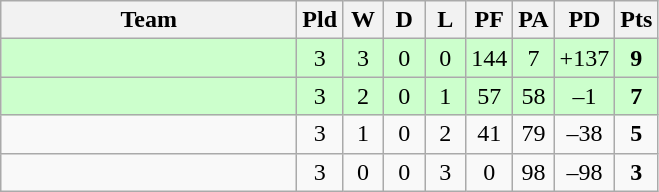<table class="wikitable" style="text-align:center;">
<tr>
<th width="190">Team</th>
<th width="20" abbr="Played">Pld</th>
<th width="20" abbr="Won">W</th>
<th width="20" abbr="Drawn">D</th>
<th width="20" abbr="Lost">L</th>
<th width="20" abbr="Points for">PF</th>
<th width="20" abbr="Points against">PA</th>
<th width="25" abbr="Points difference">PD</th>
<th width="20" abbr="Points">Pts</th>
</tr>
<tr style="background:#ccffcc">
<td align="left"></td>
<td>3</td>
<td>3</td>
<td>0</td>
<td>0</td>
<td>144</td>
<td>7</td>
<td>+137</td>
<td><strong>9</strong></td>
</tr>
<tr style="background:#ccffcc">
<td align="left"></td>
<td>3</td>
<td>2</td>
<td>0</td>
<td>1</td>
<td>57</td>
<td>58</td>
<td>–1</td>
<td><strong>7</strong></td>
</tr>
<tr>
<td align="left"></td>
<td>3</td>
<td>1</td>
<td>0</td>
<td>2</td>
<td>41</td>
<td>79</td>
<td>–38</td>
<td><strong>5</strong></td>
</tr>
<tr style="background:#">
<td align="left"></td>
<td>3</td>
<td>0</td>
<td>0</td>
<td>3</td>
<td>0</td>
<td>98</td>
<td>–98</td>
<td><strong>3</strong></td>
</tr>
</table>
